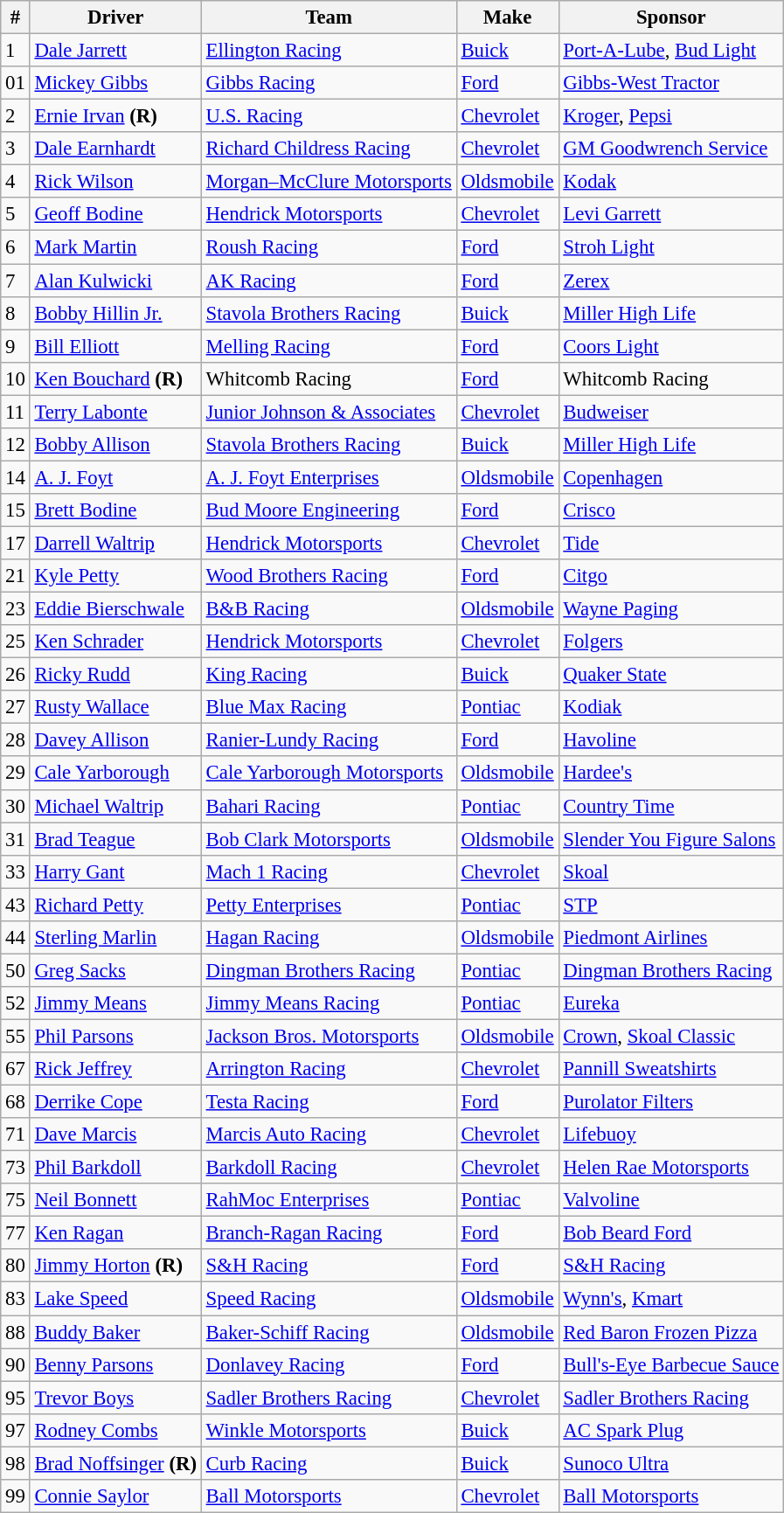<table class="wikitable" style="font-size:95%">
<tr>
<th>#</th>
<th>Driver</th>
<th>Team</th>
<th>Make</th>
<th>Sponsor</th>
</tr>
<tr>
<td>1</td>
<td><a href='#'>Dale Jarrett</a></td>
<td><a href='#'>Ellington Racing</a></td>
<td><a href='#'>Buick</a></td>
<td><a href='#'>Port-A-Lube</a>, <a href='#'>Bud Light</a></td>
</tr>
<tr>
<td>01</td>
<td><a href='#'>Mickey Gibbs</a></td>
<td><a href='#'>Gibbs Racing</a></td>
<td><a href='#'>Ford</a></td>
<td><a href='#'>Gibbs-West Tractor</a></td>
</tr>
<tr>
<td>2</td>
<td><a href='#'>Ernie Irvan</a> <strong>(R)</strong></td>
<td><a href='#'>U.S. Racing</a></td>
<td><a href='#'>Chevrolet</a></td>
<td><a href='#'>Kroger</a>, <a href='#'>Pepsi</a></td>
</tr>
<tr>
<td>3</td>
<td><a href='#'>Dale Earnhardt</a></td>
<td><a href='#'>Richard Childress Racing</a></td>
<td><a href='#'>Chevrolet</a></td>
<td><a href='#'>GM Goodwrench Service</a></td>
</tr>
<tr>
<td>4</td>
<td><a href='#'>Rick Wilson</a></td>
<td><a href='#'>Morgan–McClure Motorsports</a></td>
<td><a href='#'>Oldsmobile</a></td>
<td><a href='#'>Kodak</a></td>
</tr>
<tr>
<td>5</td>
<td><a href='#'>Geoff Bodine</a></td>
<td><a href='#'>Hendrick Motorsports</a></td>
<td><a href='#'>Chevrolet</a></td>
<td><a href='#'>Levi Garrett</a></td>
</tr>
<tr>
<td>6</td>
<td><a href='#'>Mark Martin</a></td>
<td><a href='#'>Roush Racing</a></td>
<td><a href='#'>Ford</a></td>
<td><a href='#'>Stroh Light</a></td>
</tr>
<tr>
<td>7</td>
<td><a href='#'>Alan Kulwicki</a></td>
<td><a href='#'>AK Racing</a></td>
<td><a href='#'>Ford</a></td>
<td><a href='#'>Zerex</a></td>
</tr>
<tr>
<td>8</td>
<td><a href='#'>Bobby Hillin Jr.</a></td>
<td><a href='#'>Stavola Brothers Racing</a></td>
<td><a href='#'>Buick</a></td>
<td><a href='#'>Miller High Life</a></td>
</tr>
<tr>
<td>9</td>
<td><a href='#'>Bill Elliott</a></td>
<td><a href='#'>Melling Racing</a></td>
<td><a href='#'>Ford</a></td>
<td><a href='#'>Coors Light</a></td>
</tr>
<tr>
<td>10</td>
<td><a href='#'>Ken Bouchard</a> <strong>(R)</strong></td>
<td>Whitcomb Racing</td>
<td><a href='#'>Ford</a></td>
<td>Whitcomb Racing</td>
</tr>
<tr>
<td>11</td>
<td><a href='#'>Terry Labonte</a></td>
<td><a href='#'>Junior Johnson & Associates</a></td>
<td><a href='#'>Chevrolet</a></td>
<td><a href='#'>Budweiser</a></td>
</tr>
<tr>
<td>12</td>
<td><a href='#'>Bobby Allison</a></td>
<td><a href='#'>Stavola Brothers Racing</a></td>
<td><a href='#'>Buick</a></td>
<td><a href='#'>Miller High Life</a></td>
</tr>
<tr>
<td>14</td>
<td><a href='#'>A. J. Foyt</a></td>
<td><a href='#'>A. J. Foyt Enterprises</a></td>
<td><a href='#'>Oldsmobile</a></td>
<td><a href='#'>Copenhagen</a></td>
</tr>
<tr>
<td>15</td>
<td><a href='#'>Brett Bodine</a></td>
<td><a href='#'>Bud Moore Engineering</a></td>
<td><a href='#'>Ford</a></td>
<td><a href='#'>Crisco</a></td>
</tr>
<tr>
<td>17</td>
<td><a href='#'>Darrell Waltrip</a></td>
<td><a href='#'>Hendrick Motorsports</a></td>
<td><a href='#'>Chevrolet</a></td>
<td><a href='#'>Tide</a></td>
</tr>
<tr>
<td>21</td>
<td><a href='#'>Kyle Petty</a></td>
<td><a href='#'>Wood Brothers Racing</a></td>
<td><a href='#'>Ford</a></td>
<td><a href='#'>Citgo</a></td>
</tr>
<tr>
<td>23</td>
<td><a href='#'>Eddie Bierschwale</a></td>
<td><a href='#'>B&B Racing</a></td>
<td><a href='#'>Oldsmobile</a></td>
<td><a href='#'>Wayne Paging</a></td>
</tr>
<tr>
<td>25</td>
<td><a href='#'>Ken Schrader</a></td>
<td><a href='#'>Hendrick Motorsports</a></td>
<td><a href='#'>Chevrolet</a></td>
<td><a href='#'>Folgers</a></td>
</tr>
<tr>
<td>26</td>
<td><a href='#'>Ricky Rudd</a></td>
<td><a href='#'>King Racing</a></td>
<td><a href='#'>Buick</a></td>
<td><a href='#'>Quaker State</a></td>
</tr>
<tr>
<td>27</td>
<td><a href='#'>Rusty Wallace</a></td>
<td><a href='#'>Blue Max Racing</a></td>
<td><a href='#'>Pontiac</a></td>
<td><a href='#'>Kodiak</a></td>
</tr>
<tr>
<td>28</td>
<td><a href='#'>Davey Allison</a></td>
<td><a href='#'>Ranier-Lundy Racing</a></td>
<td><a href='#'>Ford</a></td>
<td><a href='#'>Havoline</a></td>
</tr>
<tr>
<td>29</td>
<td><a href='#'>Cale Yarborough</a></td>
<td><a href='#'>Cale Yarborough Motorsports</a></td>
<td><a href='#'>Oldsmobile</a></td>
<td><a href='#'>Hardee's</a></td>
</tr>
<tr>
<td>30</td>
<td><a href='#'>Michael Waltrip</a></td>
<td><a href='#'>Bahari Racing</a></td>
<td><a href='#'>Pontiac</a></td>
<td><a href='#'>Country Time</a></td>
</tr>
<tr>
<td>31</td>
<td><a href='#'>Brad Teague</a></td>
<td><a href='#'>Bob Clark Motorsports</a></td>
<td><a href='#'>Oldsmobile</a></td>
<td><a href='#'>Slender You Figure Salons</a></td>
</tr>
<tr>
<td>33</td>
<td><a href='#'>Harry Gant</a></td>
<td><a href='#'>Mach 1 Racing</a></td>
<td><a href='#'>Chevrolet</a></td>
<td><a href='#'>Skoal</a></td>
</tr>
<tr>
<td>43</td>
<td><a href='#'>Richard Petty</a></td>
<td><a href='#'>Petty Enterprises</a></td>
<td><a href='#'>Pontiac</a></td>
<td><a href='#'>STP</a></td>
</tr>
<tr>
<td>44</td>
<td><a href='#'>Sterling Marlin</a></td>
<td><a href='#'>Hagan Racing</a></td>
<td><a href='#'>Oldsmobile</a></td>
<td><a href='#'>Piedmont Airlines</a></td>
</tr>
<tr>
<td>50</td>
<td><a href='#'>Greg Sacks</a></td>
<td><a href='#'>Dingman Brothers Racing</a></td>
<td><a href='#'>Pontiac</a></td>
<td><a href='#'>Dingman Brothers Racing</a></td>
</tr>
<tr>
<td>52</td>
<td><a href='#'>Jimmy Means</a></td>
<td><a href='#'>Jimmy Means Racing</a></td>
<td><a href='#'>Pontiac</a></td>
<td><a href='#'>Eureka</a></td>
</tr>
<tr>
<td>55</td>
<td><a href='#'>Phil Parsons</a></td>
<td><a href='#'>Jackson Bros. Motorsports</a></td>
<td><a href='#'>Oldsmobile</a></td>
<td><a href='#'>Crown</a>, <a href='#'>Skoal Classic</a></td>
</tr>
<tr>
<td>67</td>
<td><a href='#'>Rick Jeffrey</a></td>
<td><a href='#'>Arrington Racing</a></td>
<td><a href='#'>Chevrolet</a></td>
<td><a href='#'>Pannill Sweatshirts</a></td>
</tr>
<tr>
<td>68</td>
<td><a href='#'>Derrike Cope</a></td>
<td><a href='#'>Testa Racing</a></td>
<td><a href='#'>Ford</a></td>
<td><a href='#'>Purolator Filters</a></td>
</tr>
<tr>
<td>71</td>
<td><a href='#'>Dave Marcis</a></td>
<td><a href='#'>Marcis Auto Racing</a></td>
<td><a href='#'>Chevrolet</a></td>
<td><a href='#'>Lifebuoy</a></td>
</tr>
<tr>
<td>73</td>
<td><a href='#'>Phil Barkdoll</a></td>
<td><a href='#'>Barkdoll Racing</a></td>
<td><a href='#'>Chevrolet</a></td>
<td><a href='#'>Helen Rae Motorsports</a></td>
</tr>
<tr>
<td>75</td>
<td><a href='#'>Neil Bonnett</a></td>
<td><a href='#'>RahMoc Enterprises</a></td>
<td><a href='#'>Pontiac</a></td>
<td><a href='#'>Valvoline</a></td>
</tr>
<tr>
<td>77</td>
<td><a href='#'>Ken Ragan</a></td>
<td><a href='#'>Branch-Ragan Racing</a></td>
<td><a href='#'>Ford</a></td>
<td><a href='#'>Bob Beard Ford</a></td>
</tr>
<tr>
<td>80</td>
<td><a href='#'>Jimmy Horton</a> <strong>(R)</strong></td>
<td><a href='#'>S&H Racing</a></td>
<td><a href='#'>Ford</a></td>
<td><a href='#'>S&H Racing</a></td>
</tr>
<tr>
<td>83</td>
<td><a href='#'>Lake Speed</a></td>
<td><a href='#'>Speed Racing</a></td>
<td><a href='#'>Oldsmobile</a></td>
<td><a href='#'>Wynn's</a>, <a href='#'>Kmart</a></td>
</tr>
<tr>
<td>88</td>
<td><a href='#'>Buddy Baker</a></td>
<td><a href='#'>Baker-Schiff Racing</a></td>
<td><a href='#'>Oldsmobile</a></td>
<td><a href='#'>Red Baron Frozen Pizza</a></td>
</tr>
<tr>
<td>90</td>
<td><a href='#'>Benny Parsons</a></td>
<td><a href='#'>Donlavey Racing</a></td>
<td><a href='#'>Ford</a></td>
<td><a href='#'>Bull's-Eye Barbecue Sauce</a></td>
</tr>
<tr>
<td>95</td>
<td><a href='#'>Trevor Boys</a></td>
<td><a href='#'>Sadler Brothers Racing</a></td>
<td><a href='#'>Chevrolet</a></td>
<td><a href='#'>Sadler Brothers Racing</a></td>
</tr>
<tr>
<td>97</td>
<td><a href='#'>Rodney Combs</a></td>
<td><a href='#'>Winkle Motorsports</a></td>
<td><a href='#'>Buick</a></td>
<td><a href='#'>AC Spark Plug</a></td>
</tr>
<tr>
<td>98</td>
<td><a href='#'>Brad Noffsinger</a> <strong>(R)</strong></td>
<td><a href='#'>Curb Racing</a></td>
<td><a href='#'>Buick</a></td>
<td><a href='#'>Sunoco Ultra</a></td>
</tr>
<tr>
<td>99</td>
<td><a href='#'>Connie Saylor</a></td>
<td><a href='#'>Ball Motorsports</a></td>
<td><a href='#'>Chevrolet</a></td>
<td><a href='#'>Ball Motorsports</a></td>
</tr>
</table>
